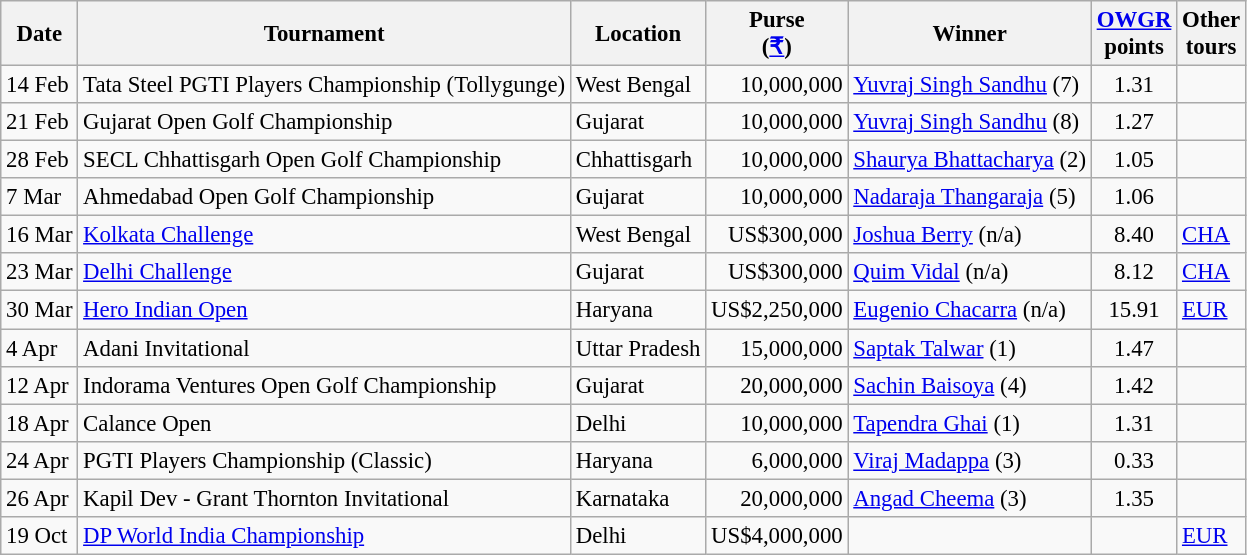<table class="wikitable" style="font-size:95%">
<tr>
<th>Date</th>
<th>Tournament</th>
<th>Location</th>
<th>Purse<br>(<a href='#'>₹</a>)</th>
<th>Winner</th>
<th><a href='#'>OWGR</a><br>points</th>
<th>Other<br>tours</th>
</tr>
<tr>
<td>14 Feb</td>
<td>Tata Steel PGTI Players Championship (Tollygunge)</td>
<td>West Bengal</td>
<td align=right>10,000,000</td>
<td> <a href='#'>Yuvraj Singh Sandhu</a> (7)</td>
<td align=center>1.31</td>
<td></td>
</tr>
<tr>
<td>21 Feb</td>
<td>Gujarat Open Golf Championship</td>
<td>Gujarat</td>
<td align=right>10,000,000</td>
<td> <a href='#'>Yuvraj Singh Sandhu</a> (8)</td>
<td align=center>1.27</td>
<td></td>
</tr>
<tr>
<td>28 Feb</td>
<td>SECL Chhattisgarh Open Golf Championship</td>
<td>Chhattisgarh</td>
<td align=right>10,000,000</td>
<td> <a href='#'>Shaurya Bhattacharya</a> (2)</td>
<td align=center>1.05</td>
<td></td>
</tr>
<tr>
<td>7 Mar</td>
<td>Ahmedabad Open Golf Championship</td>
<td>Gujarat</td>
<td align=right>10,000,000</td>
<td> <a href='#'>Nadaraja Thangaraja</a> (5)</td>
<td align=center>1.06</td>
<td></td>
</tr>
<tr>
<td>16 Mar</td>
<td><a href='#'>Kolkata Challenge</a></td>
<td>West Bengal</td>
<td align=right>US$300,000</td>
<td> <a href='#'>Joshua Berry</a> (n/a)</td>
<td align=center>8.40</td>
<td><a href='#'>CHA</a></td>
</tr>
<tr>
<td>23 Mar</td>
<td><a href='#'>Delhi Challenge</a></td>
<td>Gujarat</td>
<td align=right>US$300,000</td>
<td> <a href='#'>Quim Vidal</a> (n/a)</td>
<td align=center>8.12</td>
<td><a href='#'>CHA</a></td>
</tr>
<tr>
<td>30 Mar</td>
<td><a href='#'>Hero Indian Open</a></td>
<td>Haryana</td>
<td align=right>US$2,250,000</td>
<td> <a href='#'>Eugenio Chacarra</a> (n/a)</td>
<td align=center>15.91</td>
<td><a href='#'>EUR</a></td>
</tr>
<tr>
<td>4 Apr</td>
<td>Adani Invitational</td>
<td>Uttar Pradesh</td>
<td align=right>15,000,000</td>
<td> <a href='#'>Saptak Talwar</a> (1)</td>
<td align=center>1.47</td>
<td></td>
</tr>
<tr>
<td>12 Apr</td>
<td>Indorama Ventures Open Golf Championship</td>
<td>Gujarat</td>
<td align=right>20,000,000</td>
<td> <a href='#'>Sachin Baisoya</a> (4)</td>
<td align=center>1.42</td>
<td></td>
</tr>
<tr>
<td>18 Apr</td>
<td>Calance Open</td>
<td>Delhi</td>
<td align=right>10,000,000</td>
<td> <a href='#'>Tapendra Ghai</a> (1)</td>
<td align=center>1.31</td>
<td></td>
</tr>
<tr>
<td>24 Apr</td>
<td>PGTI Players Championship (Classic)</td>
<td>Haryana</td>
<td align=right>6,000,000</td>
<td> <a href='#'>Viraj Madappa</a> (3)</td>
<td align=center>0.33</td>
<td></td>
</tr>
<tr>
<td>26 Apr</td>
<td>Kapil Dev - Grant Thornton Invitational</td>
<td>Karnataka</td>
<td align=right>20,000,000</td>
<td> <a href='#'>Angad Cheema</a> (3)</td>
<td align=center>1.35</td>
<td></td>
</tr>
<tr>
<td>19 Oct</td>
<td><a href='#'>DP World India Championship</a></td>
<td>Delhi</td>
<td align=right>US$4,000,000</td>
<td></td>
<td align=center></td>
<td><a href='#'>EUR</a></td>
</tr>
</table>
